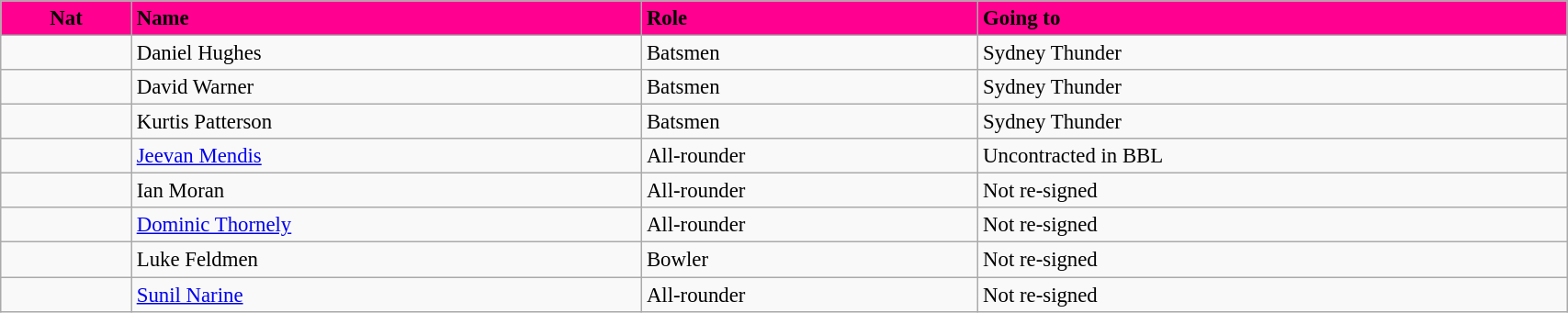<table class="wikitable"  style="font-size:95%; width:90%;">
<tr>
<th style="background:#ff0090; color:black; text-align:center;">Nat</th>
<th style="background:#ff0090; color:black; text-align:left;">Name</th>
<th style="background:#ff0090; color:black; text-align:left;">Role</th>
<th style="background:#ff0090; color:black; text-align:left;">Going to</th>
</tr>
<tr>
<td style="text-align:center"></td>
<td>Daniel Hughes</td>
<td>Batsmen</td>
<td>Sydney Thunder</td>
</tr>
<tr>
<td style="text-align:center"></td>
<td>David Warner</td>
<td>Batsmen</td>
<td>Sydney Thunder</td>
</tr>
<tr>
<td style="text-align:center"></td>
<td>Kurtis Patterson</td>
<td>Batsmen</td>
<td>Sydney Thunder</td>
</tr>
<tr>
<td style="text-align:center"></td>
<td><a href='#'>Jeevan Mendis</a></td>
<td>All-rounder</td>
<td>Uncontracted in BBL</td>
</tr>
<tr>
<td style="text-align:center"></td>
<td>Ian Moran</td>
<td>All-rounder</td>
<td>Not re-signed</td>
</tr>
<tr>
<td style="text-align:center"></td>
<td><a href='#'>Dominic Thornely</a></td>
<td>All-rounder</td>
<td>Not re-signed</td>
</tr>
<tr>
<td style="text-align:center"></td>
<td>Luke Feldmen</td>
<td>Bowler</td>
<td>Not re-signed</td>
</tr>
<tr>
<td style="text-align:center"></td>
<td><a href='#'>Sunil Narine</a></td>
<td>All-rounder</td>
<td>Not re-signed</td>
</tr>
</table>
